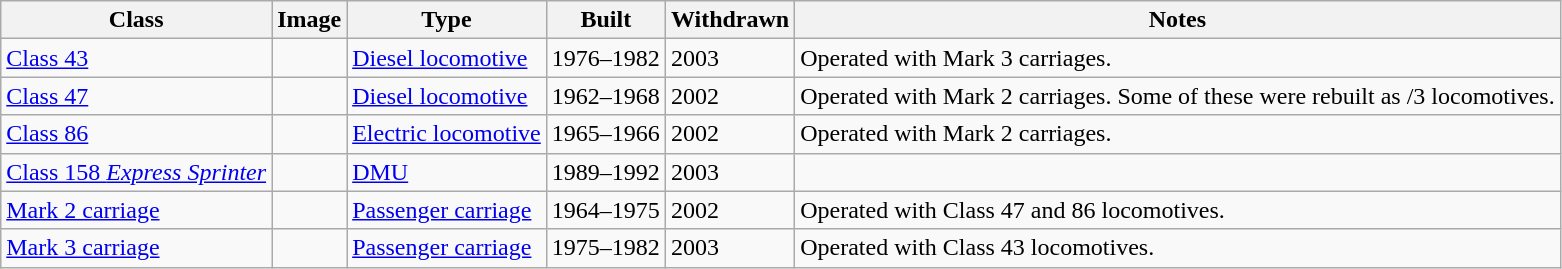<table class="wikitable">
<tr style="background:#f9f9f9;">
<th>Class</th>
<th>Image</th>
<th>Type</th>
<th>Built</th>
<th>Withdrawn</th>
<th>Notes</th>
</tr>
<tr>
<td><a href='#'>Class 43</a></td>
<td></td>
<td><a href='#'>Diesel locomotive</a></td>
<td>1976–1982</td>
<td>2003</td>
<td>Operated with Mark 3 carriages.</td>
</tr>
<tr>
<td><a href='#'>Class 47</a></td>
<td></td>
<td><a href='#'>Diesel locomotive</a></td>
<td>1962–1968</td>
<td>2002</td>
<td>Operated with Mark 2 carriages. Some of these were rebuilt as /3 locomotives.</td>
</tr>
<tr>
<td><a href='#'>Class 86</a></td>
<td></td>
<td><a href='#'>Electric locomotive</a></td>
<td>1965–1966</td>
<td>2002</td>
<td>Operated with Mark 2 carriages.</td>
</tr>
<tr>
<td><a href='#'>Class 158 <em>Express Sprinter</em></a></td>
<td></td>
<td><a href='#'>DMU</a></td>
<td>1989–1992</td>
<td>2003</td>
<td></td>
</tr>
<tr>
<td><a href='#'>Mark 2 carriage</a></td>
<td></td>
<td><a href='#'>Passenger carriage</a></td>
<td>1964–1975</td>
<td>2002</td>
<td>Operated with Class 47 and 86 locomotives.</td>
</tr>
<tr>
<td><a href='#'>Mark 3 carriage</a></td>
<td></td>
<td><a href='#'>Passenger carriage</a></td>
<td>1975–1982</td>
<td>2003</td>
<td>Operated with Class 43 locomotives.</td>
</tr>
</table>
